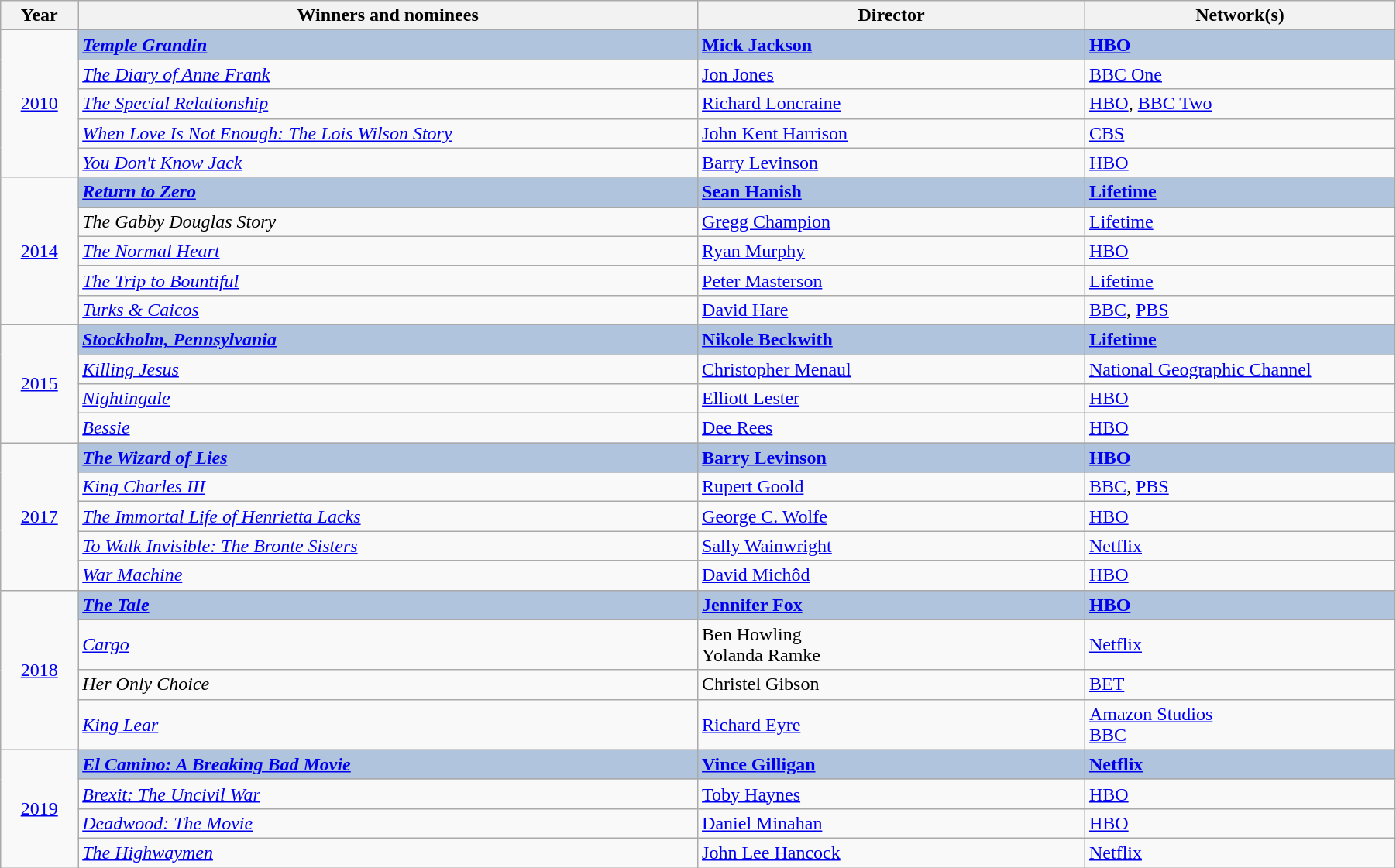<table class="wikitable" width="95%" cellpadding="5">
<tr>
<th style="width:5%;">Year</th>
<th style="width:40%;">Winners and nominees</th>
<th style="width:25%;">Director</th>
<th style="width:20%;">Network(s)</th>
</tr>
<tr>
<td rowspan="5" style="text-align:center;"><a href='#'>2010</a></td>
<td style="background:#B0C4DE;"><strong><em><a href='#'>Temple Grandin</a></em></strong></td>
<td style="background:#B0C4DE;"><strong><a href='#'>Mick Jackson</a></strong></td>
<td style="background:#B0C4DE;"><strong><a href='#'>HBO</a></strong></td>
</tr>
<tr>
<td><em><a href='#'>The Diary of Anne Frank</a></em></td>
<td><a href='#'>Jon Jones</a></td>
<td><a href='#'>BBC One</a></td>
</tr>
<tr>
<td><em><a href='#'>The Special Relationship</a></em></td>
<td><a href='#'>Richard Loncraine</a></td>
<td><a href='#'>HBO</a>, <a href='#'>BBC Two</a></td>
</tr>
<tr>
<td><em><a href='#'>When Love Is Not Enough: The Lois Wilson Story</a></em></td>
<td><a href='#'>John Kent Harrison</a></td>
<td><a href='#'>CBS</a></td>
</tr>
<tr>
<td><em><a href='#'>You Don't Know Jack</a></em></td>
<td><a href='#'>Barry Levinson</a></td>
<td><a href='#'>HBO</a></td>
</tr>
<tr>
<td rowspan="5" style="text-align:center;"><a href='#'>2014</a></td>
<td style="background:#B0C4DE;"><strong><em><a href='#'>Return to Zero</a></em></strong></td>
<td style="background:#B0C4DE;"><strong><a href='#'>Sean Hanish</a></strong></td>
<td style="background:#B0C4DE;"><strong><a href='#'>Lifetime</a></strong></td>
</tr>
<tr>
<td><em>The Gabby Douglas Story</em></td>
<td><a href='#'>Gregg Champion</a></td>
<td><a href='#'>Lifetime</a></td>
</tr>
<tr>
<td><em><a href='#'>The Normal Heart</a></em></td>
<td><a href='#'>Ryan Murphy</a></td>
<td><a href='#'>HBO</a></td>
</tr>
<tr>
<td><em><a href='#'>The Trip to Bountiful</a></em></td>
<td><a href='#'>Peter Masterson</a></td>
<td><a href='#'>Lifetime</a></td>
</tr>
<tr>
<td><em><a href='#'>Turks & Caicos</a></em></td>
<td><a href='#'>David Hare</a></td>
<td><a href='#'>BBC</a>, <a href='#'>PBS</a></td>
</tr>
<tr>
<td rowspan="4" style="text-align:center;"><a href='#'>2015</a></td>
<td style="background:#B0C4DE;"><strong><em><a href='#'>Stockholm, Pennsylvania</a></em></strong></td>
<td style="background:#B0C4DE;"><strong><a href='#'>Nikole Beckwith</a></strong></td>
<td style="background:#B0C4DE;"><strong><a href='#'>Lifetime</a></strong></td>
</tr>
<tr>
<td><em><a href='#'>Killing Jesus</a></em></td>
<td><a href='#'>Christopher Menaul</a></td>
<td><a href='#'>National Geographic Channel</a></td>
</tr>
<tr>
<td><em><a href='#'>Nightingale</a></em></td>
<td><a href='#'>Elliott Lester</a></td>
<td><a href='#'>HBO</a></td>
</tr>
<tr>
<td><em><a href='#'>Bessie</a></em></td>
<td><a href='#'>Dee Rees</a></td>
<td><a href='#'>HBO</a></td>
</tr>
<tr>
<td rowspan="5" style="text-align:center;"><a href='#'>2017</a></td>
<td style="background:#B0C4DE;"><strong><em><a href='#'>The Wizard of Lies</a></em></strong></td>
<td style="background:#B0C4DE;"><strong><a href='#'>Barry Levinson</a></strong></td>
<td style="background:#B0C4DE;"><strong><a href='#'>HBO</a></strong></td>
</tr>
<tr>
<td><em><a href='#'>King Charles III</a></em></td>
<td><a href='#'>Rupert Goold</a></td>
<td><a href='#'>BBC</a>, <a href='#'>PBS</a></td>
</tr>
<tr>
<td><em><a href='#'>The Immortal Life of Henrietta Lacks</a></em></td>
<td><a href='#'>George C. Wolfe</a></td>
<td><a href='#'>HBO</a></td>
</tr>
<tr>
<td><em><a href='#'>To Walk Invisible: The Bronte Sisters</a></em></td>
<td><a href='#'>Sally Wainwright</a></td>
<td><a href='#'>Netflix</a></td>
</tr>
<tr>
<td><em><a href='#'>War Machine</a></em></td>
<td><a href='#'>David Michôd</a></td>
<td><a href='#'>HBO</a></td>
</tr>
<tr>
<td rowspan="4" style="text-align:center;"><a href='#'>2018</a></td>
<td style="background:#B0C4DE;"><strong><em><a href='#'>The Tale</a></em></strong></td>
<td style="background:#B0C4DE;"><strong><a href='#'>Jennifer Fox</a></strong></td>
<td style="background:#B0C4DE;"><strong><a href='#'>HBO</a></strong></td>
</tr>
<tr>
<td><em><a href='#'>Cargo</a></em></td>
<td>Ben Howling <br>Yolanda Ramke</td>
<td><a href='#'>Netflix</a></td>
</tr>
<tr>
<td><em>Her Only Choice</em></td>
<td>Christel Gibson</td>
<td><a href='#'>BET</a></td>
</tr>
<tr>
<td><em><a href='#'>King Lear</a></em></td>
<td><a href='#'>Richard Eyre</a></td>
<td><a href='#'>Amazon Studios</a><br> <a href='#'>BBC</a></td>
</tr>
<tr>
<td rowspan="4" style="text-align:center;"><a href='#'>2019</a></td>
<td style="background:#B0C4DE;"><strong><em><a href='#'>El Camino: A Breaking Bad Movie</a></em></strong></td>
<td style="background:#B0C4DE;"><strong><a href='#'>Vince Gilligan</a></strong></td>
<td style="background:#B0C4DE;"><strong><a href='#'>Netflix</a></strong></td>
</tr>
<tr>
<td><em><a href='#'>Brexit: The Uncivil War </a></em></td>
<td><a href='#'>Toby Haynes</a></td>
<td><a href='#'>HBO</a></td>
</tr>
<tr>
<td><em><a href='#'>Deadwood: The Movie </a></em></td>
<td><a href='#'>Daniel Minahan</a></td>
<td><a href='#'>HBO</a></td>
</tr>
<tr>
<td><em><a href='#'>The Highwaymen</a></em></td>
<td><a href='#'>John Lee Hancock</a></td>
<td><a href='#'>Netflix</a></td>
</tr>
</table>
